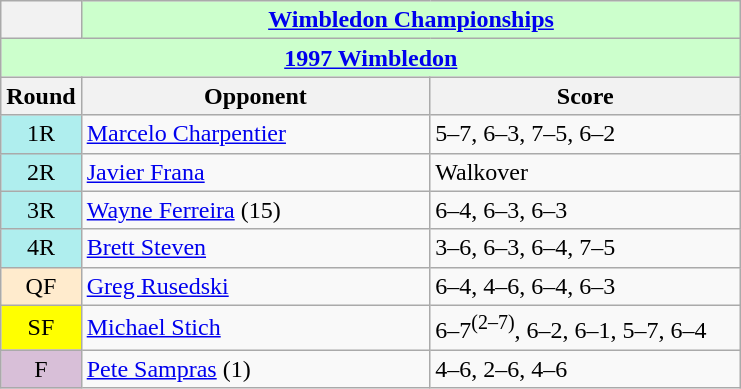<table class="wikitable collapsible collapsed">
<tr>
<th></th>
<th colspan=2 style="background:#cfc;"><a href='#'>Wimbledon Championships</a></th>
</tr>
<tr>
<th colspan=3 style="background:#cfc;"><a href='#'>1997 Wimbledon</a></th>
</tr>
<tr>
<th>Round</th>
<th width=225>Opponent</th>
<th width=200>Score</th>
</tr>
<tr>
<td style="text-align:center; background:#afeeee;">1R</td>
<td> <a href='#'>Marcelo Charpentier</a></td>
<td>5–7, 6–3, 7–5, 6–2</td>
</tr>
<tr>
<td style="text-align:center; background:#afeeee;">2R</td>
<td> <a href='#'>Javier Frana</a></td>
<td>Walkover</td>
</tr>
<tr>
<td style="text-align:center; background:#afeeee;">3R</td>
<td> <a href='#'>Wayne Ferreira</a> (15)</td>
<td>6–4, 6–3, 6–3</td>
</tr>
<tr>
<td style="text-align:center; background:#afeeee;">4R</td>
<td> <a href='#'>Brett Steven</a></td>
<td>3–6, 6–3, 6–4, 7–5</td>
</tr>
<tr>
<td style="text-align:center; background:#ffebcd;">QF</td>
<td> <a href='#'>Greg Rusedski</a></td>
<td>6–4, 4–6, 6–4, 6–3</td>
</tr>
<tr>
<td style="text-align:center; background:yellow;">SF</td>
<td> <a href='#'>Michael Stich</a></td>
<td>6–7<sup>(2–7)</sup>, 6–2, 6–1, 5–7, 6–4</td>
</tr>
<tr>
<td style="text-align:center; background:thistle;">F</td>
<td> <a href='#'>Pete Sampras</a> (1)</td>
<td>4–6, 2–6, 4–6</td>
</tr>
</table>
